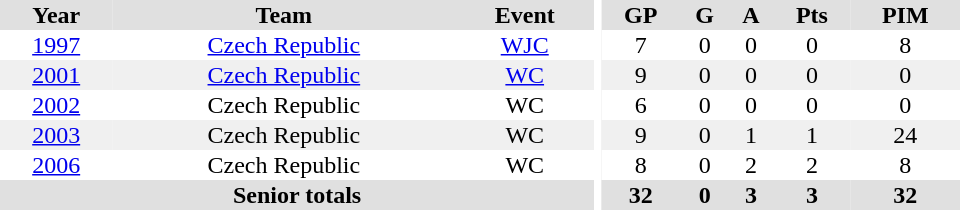<table border="0" cellpadding="1" cellspacing="0" ID="Table3" style="text-align:center; width:40em">
<tr ALIGN="center" bgcolor="#e0e0e0">
<th>Year</th>
<th>Team</th>
<th>Event</th>
<th rowspan="99" bgcolor="#ffffff"></th>
<th>GP</th>
<th>G</th>
<th>A</th>
<th>Pts</th>
<th>PIM</th>
</tr>
<tr>
<td><a href='#'>1997</a></td>
<td><a href='#'>Czech Republic</a></td>
<td><a href='#'>WJC</a></td>
<td>7</td>
<td>0</td>
<td>0</td>
<td>0</td>
<td>8</td>
</tr>
<tr bgcolor="#f0f0f0">
<td><a href='#'>2001</a></td>
<td><a href='#'>Czech Republic</a></td>
<td><a href='#'>WC</a></td>
<td>9</td>
<td>0</td>
<td>0</td>
<td>0</td>
<td>0</td>
</tr>
<tr>
<td><a href='#'>2002</a></td>
<td>Czech Republic</td>
<td>WC</td>
<td>6</td>
<td>0</td>
<td>0</td>
<td>0</td>
<td>0</td>
</tr>
<tr bgcolor="#f0f0f0">
<td><a href='#'>2003</a></td>
<td>Czech Republic</td>
<td>WC</td>
<td>9</td>
<td>0</td>
<td>1</td>
<td>1</td>
<td>24</td>
</tr>
<tr>
<td><a href='#'>2006</a></td>
<td>Czech Republic</td>
<td>WC</td>
<td>8</td>
<td>0</td>
<td>2</td>
<td>2</td>
<td>8</td>
</tr>
<tr bgcolor="#e0e0e0">
<th colspan="3">Senior totals</th>
<th>32</th>
<th>0</th>
<th>3</th>
<th>3</th>
<th>32</th>
</tr>
</table>
